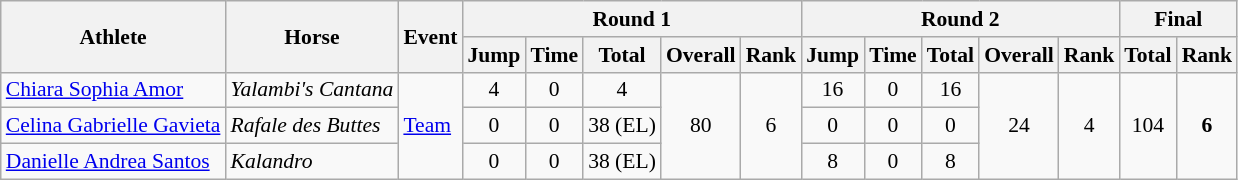<table class=wikitable style="font-size:90%">
<tr>
<th rowspan=2>Athlete</th>
<th rowspan=2>Horse</th>
<th rowspan=2>Event</th>
<th colspan=5>Round 1</th>
<th colspan=5>Round 2</th>
<th colspan=2>Final</th>
</tr>
<tr>
<th>Jump</th>
<th>Time</th>
<th>Total</th>
<th>Overall</th>
<th>Rank</th>
<th>Jump</th>
<th>Time</th>
<th>Total</th>
<th>Overall</th>
<th>Rank</th>
<th>Total</th>
<th>Rank</th>
</tr>
<tr align=center>
<td align=left><a href='#'>Chiara Sophia Amor</a></td>
<td align=left><em>Yalambi's Cantana</em></td>
<td align=left rowspan=3><a href='#'>Team</a></td>
<td>4</td>
<td>0</td>
<td>4</td>
<td rowspan=3>80</td>
<td rowspan=3>6</td>
<td>16</td>
<td>0</td>
<td>16</td>
<td rowspan=3>24</td>
<td rowspan=3>4</td>
<td rowspan=3>104</td>
<td rowspan=3><strong>6</strong></td>
</tr>
<tr align=center>
<td align=left><a href='#'>Celina Gabrielle Gavieta</a></td>
<td align=left><em>Rafale des Buttes</em></td>
<td>0</td>
<td>0</td>
<td>38 (EL)</td>
<td>0</td>
<td>0</td>
<td>0</td>
</tr>
<tr align=center>
<td align=left><a href='#'>Danielle Andrea Santos</a></td>
<td align=left><em>Kalandro</em></td>
<td>0</td>
<td>0</td>
<td>38 (EL)</td>
<td>8</td>
<td>0</td>
<td>8</td>
</tr>
</table>
